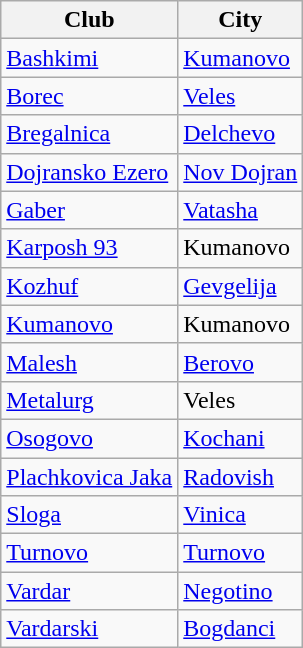<table class="wikitable">
<tr>
<th>Club</th>
<th>City</th>
</tr>
<tr>
<td><a href='#'>Bashkimi</a></td>
<td><a href='#'>Kumanovo</a></td>
</tr>
<tr>
<td><a href='#'>Borec</a></td>
<td><a href='#'>Veles</a></td>
</tr>
<tr>
<td><a href='#'>Bregalnica</a></td>
<td><a href='#'>Delchevo</a></td>
</tr>
<tr>
<td><a href='#'>Dojransko Ezero</a></td>
<td><a href='#'>Nov Dojran</a></td>
</tr>
<tr>
<td><a href='#'>Gaber</a></td>
<td><a href='#'>Vatasha</a></td>
</tr>
<tr>
<td><a href='#'>Karposh 93</a></td>
<td>Kumanovo</td>
</tr>
<tr>
<td><a href='#'>Kozhuf</a></td>
<td><a href='#'>Gevgelija</a></td>
</tr>
<tr>
<td><a href='#'>Kumanovo</a></td>
<td>Kumanovo</td>
</tr>
<tr>
<td><a href='#'>Malesh</a></td>
<td><a href='#'>Berovo</a></td>
</tr>
<tr>
<td><a href='#'>Metalurg</a></td>
<td>Veles</td>
</tr>
<tr>
<td><a href='#'>Osogovo</a></td>
<td><a href='#'>Kochani</a></td>
</tr>
<tr>
<td><a href='#'>Plachkovica Jaka</a></td>
<td><a href='#'>Radovish</a></td>
</tr>
<tr>
<td><a href='#'>Sloga</a></td>
<td><a href='#'>Vinica</a></td>
</tr>
<tr>
<td><a href='#'>Turnovo</a></td>
<td><a href='#'>Turnovo</a></td>
</tr>
<tr>
<td><a href='#'>Vardar</a></td>
<td><a href='#'>Negotino</a></td>
</tr>
<tr>
<td><a href='#'>Vardarski</a></td>
<td><a href='#'>Bogdanci</a></td>
</tr>
</table>
